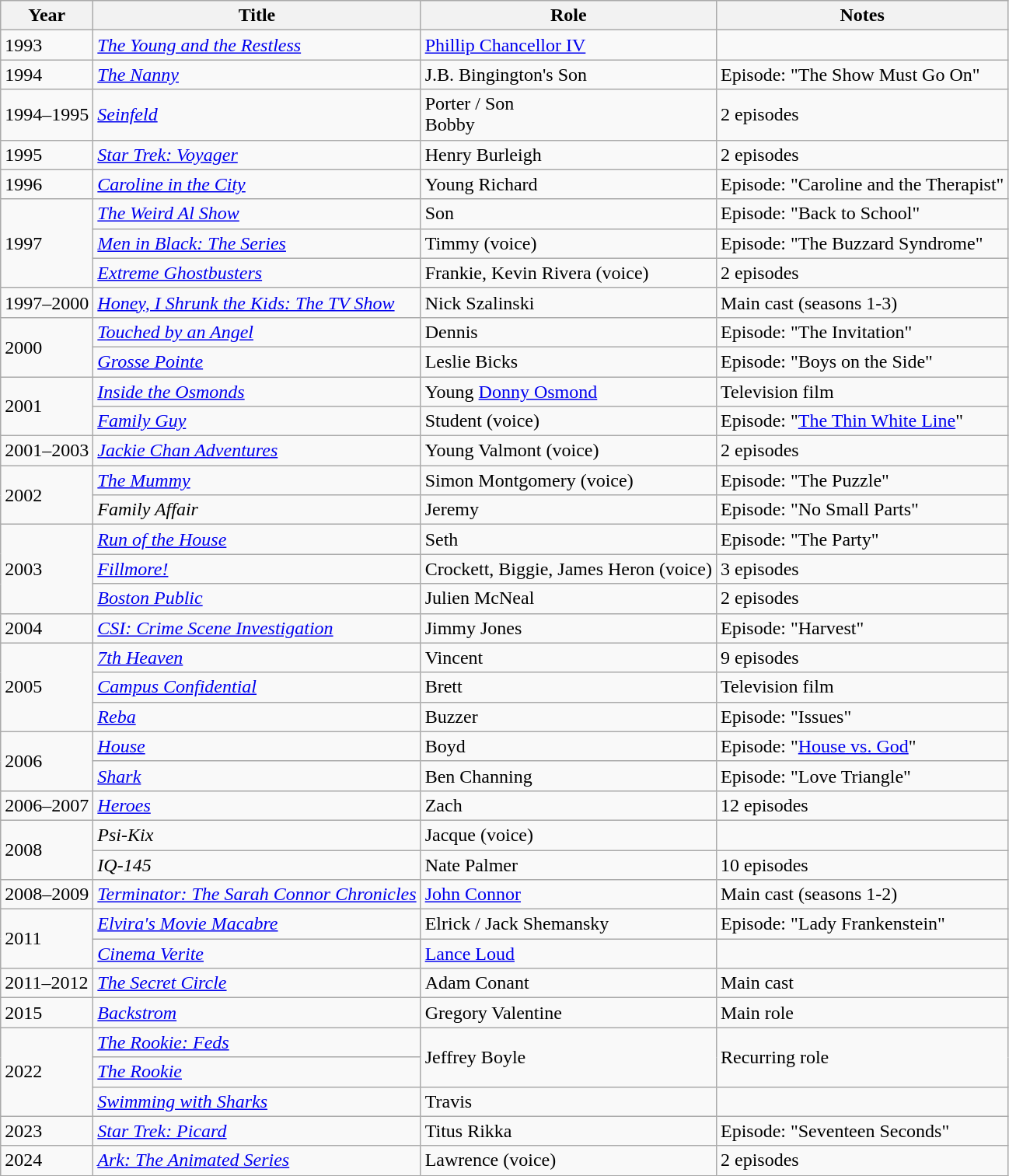<table class="wikitable">
<tr>
<th>Year</th>
<th>Title</th>
<th>Role</th>
<th class="unsortable">Notes</th>
</tr>
<tr>
<td>1993</td>
<td><em><a href='#'>The Young and the Restless</a></em></td>
<td><a href='#'>Phillip Chancellor IV</a></td>
<td></td>
</tr>
<tr>
<td>1994</td>
<td><em><a href='#'>The Nanny</a></em></td>
<td>J.B. Bingington's Son</td>
<td>Episode: "The Show Must Go On"</td>
</tr>
<tr>
<td>1994–1995</td>
<td><em><a href='#'>Seinfeld</a></em></td>
<td>Porter / Son <br>Bobby</td>
<td>2 episodes</td>
</tr>
<tr>
<td>1995</td>
<td><em><a href='#'>Star Trek: Voyager</a></em></td>
<td>Henry Burleigh</td>
<td>2 episodes</td>
</tr>
<tr>
<td>1996</td>
<td><em><a href='#'>Caroline in the City</a></em></td>
<td>Young Richard</td>
<td>Episode: "Caroline and the Therapist"</td>
</tr>
<tr>
<td rowspan=3>1997</td>
<td><em><a href='#'>The Weird Al Show</a></em></td>
<td>Son</td>
<td>Episode: "Back to School"</td>
</tr>
<tr>
<td><em><a href='#'>Men in Black: The Series</a></em></td>
<td>Timmy (voice)</td>
<td>Episode: "The Buzzard Syndrome"</td>
</tr>
<tr>
<td><em><a href='#'>Extreme Ghostbusters</a></em></td>
<td>Frankie, Kevin Rivera (voice)</td>
<td>2 episodes</td>
</tr>
<tr>
<td>1997–2000</td>
<td><em><a href='#'>Honey, I Shrunk the Kids: The TV Show</a></em></td>
<td>Nick Szalinski</td>
<td>Main cast (seasons 1-3)</td>
</tr>
<tr>
<td rowspan=2>2000</td>
<td><em><a href='#'>Touched by an Angel</a></em></td>
<td>Dennis</td>
<td>Episode: "The Invitation"</td>
</tr>
<tr>
<td><em><a href='#'>Grosse Pointe</a></em></td>
<td>Leslie Bicks</td>
<td>Episode: "Boys on the Side"</td>
</tr>
<tr>
<td rowspan=2>2001</td>
<td><em><a href='#'>Inside the Osmonds</a></em></td>
<td>Young <a href='#'>Donny Osmond</a></td>
<td>Television film</td>
</tr>
<tr>
<td><em><a href='#'>Family Guy</a></em></td>
<td>Student (voice)</td>
<td>Episode: "<a href='#'>The Thin White Line</a>"</td>
</tr>
<tr>
<td>2001–2003</td>
<td><em><a href='#'>Jackie Chan Adventures</a></em></td>
<td>Young Valmont (voice)</td>
<td>2 episodes</td>
</tr>
<tr>
<td rowspan=2>2002</td>
<td><em><a href='#'>The Mummy</a></em></td>
<td>Simon Montgomery (voice)</td>
<td>Episode: "The Puzzle"</td>
</tr>
<tr>
<td><em>Family Affair</em></td>
<td>Jeremy</td>
<td>Episode: "No Small Parts"</td>
</tr>
<tr>
<td rowspan=3>2003</td>
<td><em><a href='#'>Run of the House</a></em></td>
<td>Seth</td>
<td>Episode: "The Party"</td>
</tr>
<tr>
<td><em><a href='#'>Fillmore!</a></em></td>
<td>Crockett, Biggie, James Heron (voice)</td>
<td>3 episodes</td>
</tr>
<tr>
<td><em><a href='#'>Boston Public</a></em></td>
<td>Julien McNeal</td>
<td>2 episodes</td>
</tr>
<tr>
<td>2004</td>
<td><em><a href='#'>CSI: Crime Scene Investigation</a></em></td>
<td>Jimmy Jones</td>
<td>Episode: "Harvest"</td>
</tr>
<tr>
<td rowspan=3>2005</td>
<td><em><a href='#'>7th Heaven</a></em></td>
<td>Vincent</td>
<td>9 episodes</td>
</tr>
<tr>
<td><em><a href='#'>Campus Confidential</a></em></td>
<td>Brett</td>
<td>Television film</td>
</tr>
<tr>
<td><em><a href='#'>Reba</a></em></td>
<td>Buzzer</td>
<td>Episode: "Issues"</td>
</tr>
<tr>
<td rowspan=2>2006</td>
<td><em><a href='#'>House</a></em></td>
<td>Boyd</td>
<td>Episode: "<a href='#'>House vs. God</a>"</td>
</tr>
<tr>
<td><em><a href='#'>Shark</a></em></td>
<td>Ben Channing</td>
<td>Episode: "Love Triangle"</td>
</tr>
<tr>
<td>2006–2007</td>
<td><em><a href='#'>Heroes</a></em></td>
<td>Zach</td>
<td>12 episodes</td>
</tr>
<tr>
<td rowspan=2>2008</td>
<td><em>Psi-Kix</em></td>
<td>Jacque (voice)</td>
<td></td>
</tr>
<tr>
<td><em>IQ-145</em></td>
<td>Nate Palmer</td>
<td>10 episodes</td>
</tr>
<tr>
<td>2008–2009</td>
<td><em><a href='#'>Terminator: The Sarah Connor Chronicles</a></em></td>
<td><a href='#'>John Connor</a></td>
<td>Main cast (seasons 1-2)</td>
</tr>
<tr>
<td rowspan="2">2011</td>
<td><em><a href='#'>Elvira's Movie Macabre</a></em></td>
<td>Elrick / Jack Shemansky</td>
<td>Episode: "Lady Frankenstein"</td>
</tr>
<tr>
<td><em><a href='#'>Cinema Verite</a></em></td>
<td><a href='#'>Lance Loud</a></td>
<td></td>
</tr>
<tr>
<td>2011–2012</td>
<td><em><a href='#'>The Secret Circle</a></em></td>
<td>Adam Conant</td>
<td>Main cast</td>
</tr>
<tr>
<td>2015</td>
<td><em><a href='#'>Backstrom</a></em></td>
<td>Gregory Valentine</td>
<td>Main role</td>
</tr>
<tr>
<td rowspan="3">2022</td>
<td><em><a href='#'>The Rookie: Feds</a></em></td>
<td rowspan=2>Jeffrey Boyle</td>
<td rowspan=2>Recurring role</td>
</tr>
<tr>
<td><em><a href='#'>The Rookie</a></em></td>
</tr>
<tr>
<td><em><a href='#'>Swimming with Sharks</a></em></td>
<td>Travis</td>
<td></td>
</tr>
<tr>
<td>2023</td>
<td><em><a href='#'>Star Trek: Picard</a></em></td>
<td>Titus Rikka</td>
<td>Episode: "Seventeen Seconds"</td>
</tr>
<tr>
<td>2024</td>
<td><em><a href='#'>Ark: The Animated Series</a></em></td>
<td>Lawrence (voice)</td>
<td>2 episodes</td>
</tr>
</table>
